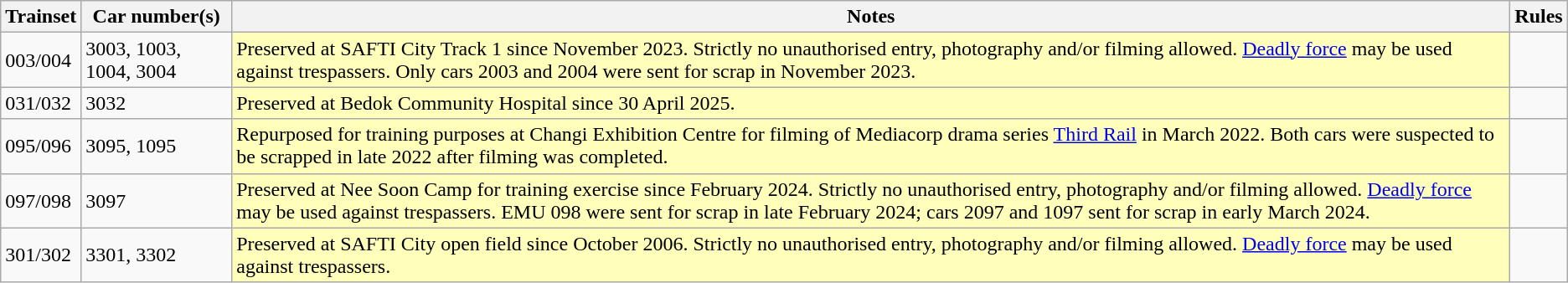<table class="wikitable sortable">
<tr>
<th>Trainset</th>
<th>Car number(s)</th>
<th class="unsortable">Notes</th>
<th>Rules</th>
</tr>
<tr>
<td>003/004</td>
<td>3003, 1003, 1004, 3004</td>
<td style="background:#ffb">Preserved at SAFTI City Track 1 since November 2023. Strictly no unauthorised entry, photography and/or filming allowed. <a href='#'>Deadly force</a> may be used against trespassers. Only cars 2003 and 2004 were sent for scrap in November 2023.</td>
<td></td>
</tr>
<tr>
<td>031/032</td>
<td>3032</td>
<td style="background:#ffb">Preserved at Bedok Community Hospital since 30 April 2025.</td>
<td></td>
</tr>
<tr>
<td>095/096</td>
<td>3095, 1095</td>
<td style="background:#ffb">Repurposed for training purposes at Changi Exhibition Centre for filming of Mediacorp drama series <a href='#'>Third Rail</a> in March 2022. Both cars were suspected to be scrapped in late 2022 after filming was completed.</td>
<td></td>
</tr>
<tr>
<td>097/098</td>
<td>3097</td>
<td style="background:#ffb">Preserved at Nee Soon Camp for training exercise since February 2024. Strictly no unauthorised entry, photography and/or filming allowed. <a href='#'>Deadly force</a> may be used against trespassers. EMU 098 were sent for scrap in late February 2024; cars 2097 and 1097 sent for scrap in early March 2024.</td>
<td></td>
</tr>
<tr>
<td>301/302</td>
<td>3301, 3302</td>
<td style="background:#ffb">Preserved at SAFTI City open field since October 2006. Strictly no unauthorised entry, photography and/or filming allowed. <a href='#'>Deadly force</a> may be used against trespassers.</td>
<td></td>
</tr>
</table>
